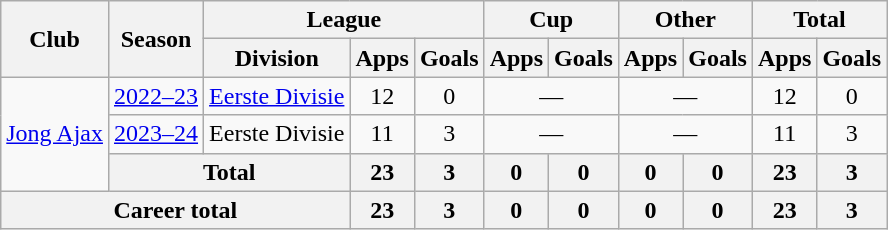<table class="wikitable" style="text-align:center">
<tr>
<th rowspan="2">Club</th>
<th rowspan="2">Season</th>
<th colspan="3">League</th>
<th colspan="2">Cup</th>
<th colspan="2">Other</th>
<th colspan="2">Total</th>
</tr>
<tr>
<th>Division</th>
<th>Apps</th>
<th>Goals</th>
<th>Apps</th>
<th>Goals</th>
<th>Apps</th>
<th>Goals</th>
<th>Apps</th>
<th>Goals</th>
</tr>
<tr>
<td rowspan="3"><a href='#'>Jong Ajax</a></td>
<td><a href='#'>2022–23</a></td>
<td><a href='#'>Eerste Divisie</a></td>
<td>12</td>
<td>0</td>
<td colspan="2">—</td>
<td colspan="2">—</td>
<td>12</td>
<td>0</td>
</tr>
<tr>
<td><a href='#'>2023–24</a></td>
<td>Eerste Divisie</td>
<td>11</td>
<td>3</td>
<td colspan="2">—</td>
<td colspan="2">—</td>
<td>11</td>
<td>3</td>
</tr>
<tr>
<th colspan="2">Total</th>
<th>23</th>
<th>3</th>
<th>0</th>
<th>0</th>
<th>0</th>
<th>0</th>
<th>23</th>
<th>3</th>
</tr>
<tr>
<th colspan="3">Career total</th>
<th>23</th>
<th>3</th>
<th>0</th>
<th>0</th>
<th>0</th>
<th>0</th>
<th>23</th>
<th>3</th>
</tr>
</table>
